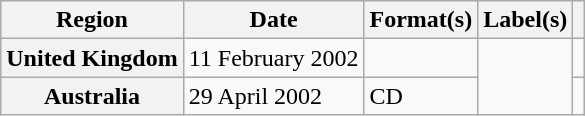<table class="wikitable plainrowheaders">
<tr>
<th scope="col">Region</th>
<th scope="col">Date</th>
<th scope="col">Format(s)</th>
<th scope="col">Label(s)</th>
<th scope="col"></th>
</tr>
<tr>
<th scope="row">United Kingdom</th>
<td>11 February 2002</td>
<td></td>
<td rowspan="2"></td>
<td></td>
</tr>
<tr>
<th scope="row">Australia</th>
<td>29 April 2002</td>
<td>CD</td>
<td></td>
</tr>
</table>
